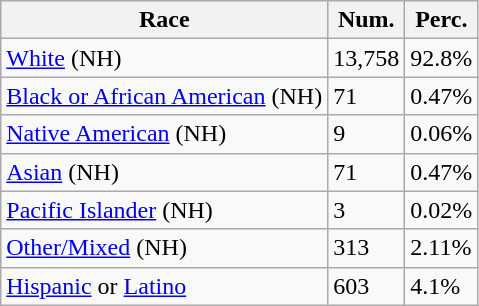<table class="wikitable">
<tr>
<th>Race</th>
<th>Num.</th>
<th>Perc.</th>
</tr>
<tr>
<td><a href='#'>White</a> (NH)</td>
<td>13,758</td>
<td>92.8%</td>
</tr>
<tr>
<td><a href='#'>Black or African American</a> (NH)</td>
<td>71</td>
<td>0.47%</td>
</tr>
<tr>
<td><a href='#'>Native American</a> (NH)</td>
<td>9</td>
<td>0.06%</td>
</tr>
<tr>
<td><a href='#'>Asian</a> (NH)</td>
<td>71</td>
<td>0.47%</td>
</tr>
<tr>
<td><a href='#'>Pacific Islander</a> (NH)</td>
<td>3</td>
<td>0.02%</td>
</tr>
<tr>
<td><a href='#'>Other/Mixed</a> (NH)</td>
<td>313</td>
<td>2.11%</td>
</tr>
<tr>
<td><a href='#'>Hispanic</a> or <a href='#'>Latino</a></td>
<td>603</td>
<td>4.1%</td>
</tr>
</table>
